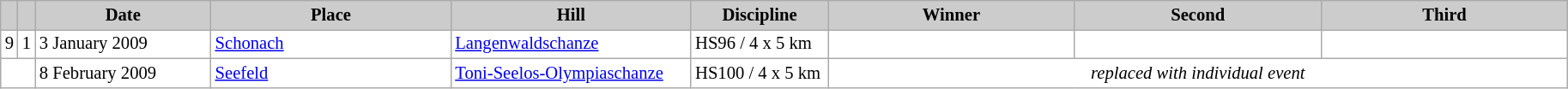<table class="wikitable plainrowheaders" style="background:#fff; font-size:86%; line-height:16px; border:grey solid 1px; border-collapse:collapse;">
<tr style="background:#ccc; text-align:center;">
<th scope="col" style="background:#ccc; width=20 px;"></th>
<th scope="col" style="background:#ccc; width=30 px;"></th>
<th scope="col" style="background:#ccc; width:130px;">Date</th>
<th scope="col" style="background:#ccc; width:180px;">Place</th>
<th scope="col" style="background:#ccc; width:180px;">Hill</th>
<th scope="col" style="background:#ccc; width:100px;">Discipline</th>
<th scope="col" style="background:#ccc; width:185px;">Winner</th>
<th scope="col" style="background:#ccc; width:185px;">Second</th>
<th scope="col" style="background:#ccc; width:185px;">Third</th>
</tr>
<tr>
<td align=center>9</td>
<td align=center>1</td>
<td>3 January 2009</td>
<td> <a href='#'>Schonach</a></td>
<td><a href='#'>Langenwaldschanze</a></td>
<td>HS96 / 4 x 5 km</td>
<td></td>
<td></td>
<td></td>
</tr>
<tr>
<td colspan=2></td>
<td>8 February 2009</td>
<td> <a href='#'>Seefeld</a></td>
<td><a href='#'>Toni-Seelos-Olympiaschanze</a></td>
<td>HS100 / 4 x 5 km</td>
<td colspan=3 rowspan=2 align=center><em>replaced with individual event</em></td>
</tr>
</table>
